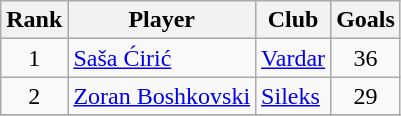<table class="wikitable" style="text-align:center">
<tr>
<th>Rank</th>
<th>Player</th>
<th>Club</th>
<th>Goals</th>
</tr>
<tr>
<td>1</td>
<td align="left"> <a href='#'>Saša Ćirić</a></td>
<td align="left"><a href='#'>Vardar</a></td>
<td>36</td>
</tr>
<tr>
<td>2</td>
<td align="left"> <a href='#'>Zoran Boshkovski</a></td>
<td align="left"><a href='#'>Sileks</a></td>
<td>29</td>
</tr>
<tr>
</tr>
</table>
